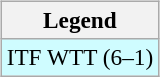<table>
<tr valign=top>
<td><br><table class=wikitable style=font-size:97%>
<tr>
<th>Legend</th>
</tr>
<tr bgcolor=cffcff>
<td>ITF WTT (6–1)</td>
</tr>
</table>
</td>
<td></td>
</tr>
</table>
